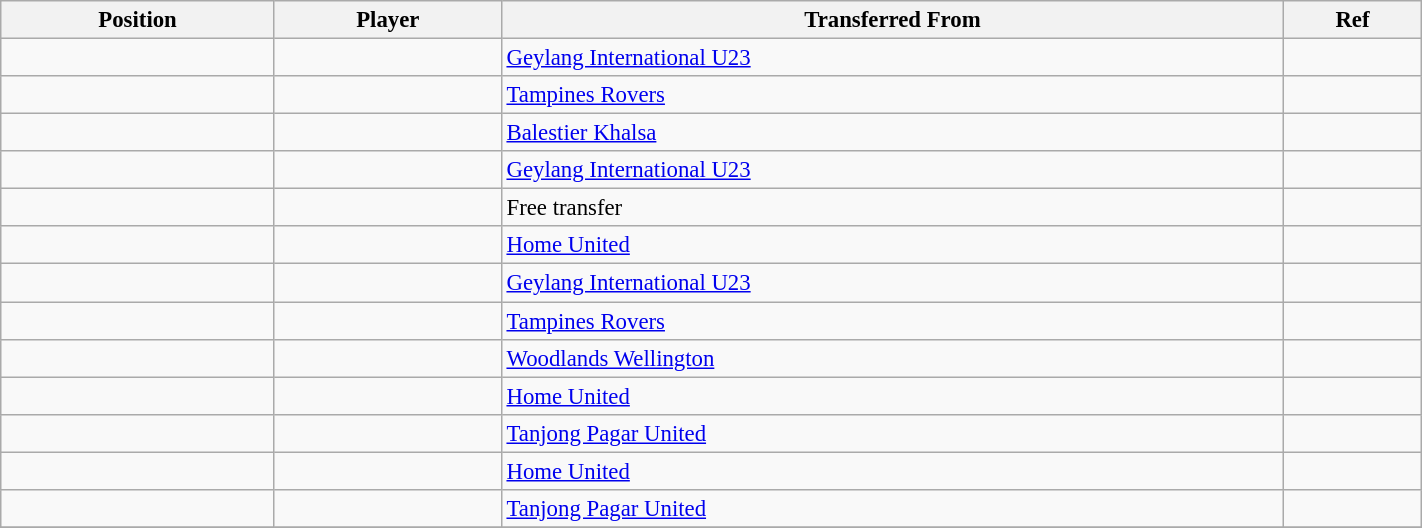<table class="wikitable sortable" style="width:75%; text-align:center; font-size:95%; text-align:left;">
<tr>
<th><strong>Position</strong></th>
<th><strong>Player</strong></th>
<th><strong>Transferred From</strong></th>
<th><strong>Ref</strong></th>
</tr>
<tr>
<td></td>
<td></td>
<td> <a href='#'>Geylang International U23</a></td>
<td></td>
</tr>
<tr>
<td></td>
<td></td>
<td> <a href='#'>Tampines Rovers</a></td>
<td></td>
</tr>
<tr>
<td></td>
<td></td>
<td> <a href='#'>Balestier Khalsa</a></td>
<td></td>
</tr>
<tr>
<td></td>
<td></td>
<td> <a href='#'>Geylang International U23</a></td>
<td></td>
</tr>
<tr>
<td></td>
<td></td>
<td>Free transfer</td>
<td></td>
</tr>
<tr>
<td></td>
<td></td>
<td> <a href='#'>Home United</a></td>
<td></td>
</tr>
<tr>
<td></td>
<td></td>
<td> <a href='#'>Geylang International U23</a></td>
<td></td>
</tr>
<tr>
<td></td>
<td></td>
<td> <a href='#'>Tampines Rovers</a></td>
<td></td>
</tr>
<tr>
<td></td>
<td></td>
<td> <a href='#'>Woodlands Wellington</a></td>
<td></td>
</tr>
<tr>
<td></td>
<td></td>
<td> <a href='#'>Home United</a></td>
<td></td>
</tr>
<tr>
<td></td>
<td></td>
<td> <a href='#'>Tanjong Pagar United</a></td>
<td></td>
</tr>
<tr>
<td></td>
<td></td>
<td> <a href='#'>Home United</a></td>
<td></td>
</tr>
<tr>
<td></td>
<td></td>
<td> <a href='#'>Tanjong Pagar United</a></td>
<td></td>
</tr>
<tr>
</tr>
</table>
